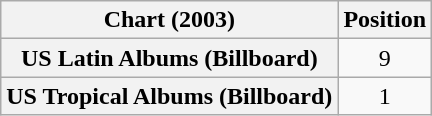<table class="wikitable plainrowheaders" style="text-align:center;">
<tr>
<th scope="col">Chart (2003)</th>
<th scope="col">Position</th>
</tr>
<tr>
<th scope="row">US Latin Albums (Billboard)</th>
<td>9</td>
</tr>
<tr>
<th scope="row">US Tropical Albums (Billboard)</th>
<td>1</td>
</tr>
</table>
